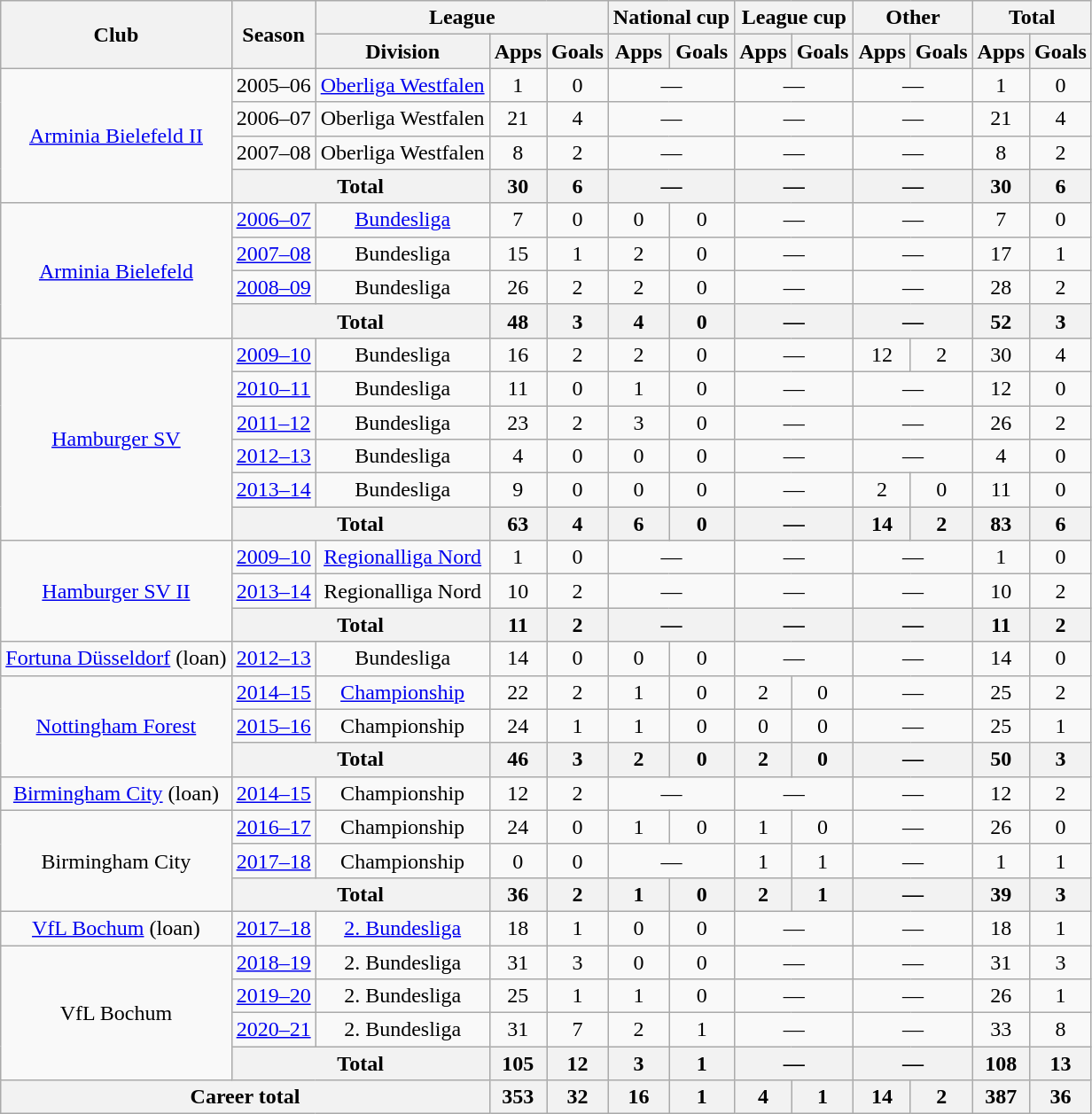<table class=wikitable style=text-align:center>
<tr>
<th rowspan=2>Club</th>
<th rowspan=2>Season</th>
<th colspan=3>League</th>
<th colspan=2>National cup</th>
<th colspan=2>League cup</th>
<th colspan=2>Other</th>
<th colspan=2>Total</th>
</tr>
<tr>
<th>Division</th>
<th>Apps</th>
<th>Goals</th>
<th>Apps</th>
<th>Goals</th>
<th>Apps</th>
<th>Goals</th>
<th>Apps</th>
<th>Goals</th>
<th>Apps</th>
<th>Goals</th>
</tr>
<tr>
<td rowspan=4><a href='#'>Arminia Bielefeld II</a></td>
<td>2005–06</td>
<td><a href='#'>Oberliga Westfalen</a></td>
<td>1</td>
<td>0</td>
<td colspan=2>—</td>
<td colspan=2>—</td>
<td colspan=2>—</td>
<td>1</td>
<td>0</td>
</tr>
<tr>
<td>2006–07</td>
<td>Oberliga Westfalen</td>
<td>21</td>
<td>4</td>
<td colspan=2>—</td>
<td colspan=2>—</td>
<td colspan=2>—</td>
<td>21</td>
<td>4</td>
</tr>
<tr>
<td>2007–08</td>
<td>Oberliga Westfalen</td>
<td>8</td>
<td>2</td>
<td colspan=2>—</td>
<td colspan=2>—</td>
<td colspan=2>—</td>
<td>8</td>
<td>2</td>
</tr>
<tr>
<th colspan=2>Total</th>
<th>30</th>
<th>6</th>
<th colspan=2>—</th>
<th colspan=2>—</th>
<th colspan=2>—</th>
<th>30</th>
<th>6</th>
</tr>
<tr>
<td rowspan=4><a href='#'>Arminia Bielefeld</a></td>
<td><a href='#'>2006–07</a></td>
<td><a href='#'>Bundesliga</a></td>
<td>7</td>
<td>0</td>
<td>0</td>
<td>0</td>
<td colspan=2>—</td>
<td colspan=2>—</td>
<td>7</td>
<td>0</td>
</tr>
<tr>
<td><a href='#'>2007–08</a></td>
<td>Bundesliga</td>
<td>15</td>
<td>1</td>
<td>2</td>
<td>0</td>
<td colspan=2>—</td>
<td colspan=2>—</td>
<td>17</td>
<td>1</td>
</tr>
<tr>
<td><a href='#'>2008–09</a></td>
<td>Bundesliga</td>
<td>26</td>
<td>2</td>
<td>2</td>
<td>0</td>
<td colspan=2>—</td>
<td colspan=2>—</td>
<td>28</td>
<td>2</td>
</tr>
<tr>
<th colspan=2>Total</th>
<th>48</th>
<th>3</th>
<th>4</th>
<th>0</th>
<th colspan=2>—</th>
<th colspan=2>—</th>
<th>52</th>
<th>3</th>
</tr>
<tr>
<td rowspan=6><a href='#'>Hamburger SV</a></td>
<td><a href='#'>2009–10</a></td>
<td>Bundesliga</td>
<td>16</td>
<td>2</td>
<td>2</td>
<td>0</td>
<td colspan=2>—</td>
<td>12</td>
<td>2</td>
<td>30</td>
<td>4</td>
</tr>
<tr>
<td><a href='#'>2010–11</a></td>
<td>Bundesliga</td>
<td>11</td>
<td>0</td>
<td>1</td>
<td>0</td>
<td colspan=2>—</td>
<td colspan=2>—</td>
<td>12</td>
<td>0</td>
</tr>
<tr>
<td><a href='#'>2011–12</a></td>
<td>Bundesliga</td>
<td>23</td>
<td>2</td>
<td>3</td>
<td>0</td>
<td colspan=2>—</td>
<td colspan=2>—</td>
<td>26</td>
<td>2</td>
</tr>
<tr>
<td><a href='#'>2012–13</a></td>
<td>Bundesliga</td>
<td>4</td>
<td>0</td>
<td>0</td>
<td>0</td>
<td colspan=2>—</td>
<td colspan=2>—</td>
<td>4</td>
<td>0</td>
</tr>
<tr>
<td><a href='#'>2013–14</a></td>
<td>Bundesliga</td>
<td>9</td>
<td>0</td>
<td>0</td>
<td>0</td>
<td colspan=2>—</td>
<td>2</td>
<td>0</td>
<td>11</td>
<td>0</td>
</tr>
<tr>
<th colspan=2>Total</th>
<th>63</th>
<th>4</th>
<th>6</th>
<th>0</th>
<th colspan=2>—</th>
<th>14</th>
<th>2</th>
<th>83</th>
<th>6</th>
</tr>
<tr>
<td rowspan=3><a href='#'>Hamburger SV II</a></td>
<td><a href='#'>2009–10</a></td>
<td><a href='#'>Regionalliga Nord</a></td>
<td>1</td>
<td>0</td>
<td colspan=2>—</td>
<td colspan=2>—</td>
<td colspan=2>—</td>
<td>1</td>
<td>0</td>
</tr>
<tr>
<td><a href='#'>2013–14</a></td>
<td>Regionalliga Nord</td>
<td>10</td>
<td>2</td>
<td colspan=2>—</td>
<td colspan=2>—</td>
<td colspan=2>—</td>
<td>10</td>
<td>2</td>
</tr>
<tr>
<th colspan=2>Total</th>
<th>11</th>
<th>2</th>
<th colspan=2>—</th>
<th colspan=2>—</th>
<th colspan=2>—</th>
<th>11</th>
<th>2</th>
</tr>
<tr>
<td><a href='#'>Fortuna Düsseldorf</a> (loan)</td>
<td><a href='#'>2012–13</a></td>
<td>Bundesliga</td>
<td>14</td>
<td>0</td>
<td>0</td>
<td>0</td>
<td colspan=2>—</td>
<td colspan=2>—</td>
<td>14</td>
<td>0</td>
</tr>
<tr>
<td rowspan=3><a href='#'>Nottingham Forest</a></td>
<td><a href='#'>2014–15</a></td>
<td><a href='#'>Championship</a></td>
<td>22</td>
<td>2</td>
<td>1</td>
<td>0</td>
<td>2</td>
<td>0</td>
<td colspan=2>—</td>
<td>25</td>
<td>2</td>
</tr>
<tr>
<td><a href='#'>2015–16</a></td>
<td>Championship</td>
<td>24</td>
<td>1</td>
<td>1</td>
<td>0</td>
<td>0</td>
<td>0</td>
<td colspan=2>—</td>
<td>25</td>
<td>1</td>
</tr>
<tr>
<th colspan=2>Total</th>
<th>46</th>
<th>3</th>
<th>2</th>
<th>0</th>
<th>2</th>
<th>0</th>
<th colspan=2>—</th>
<th>50</th>
<th>3</th>
</tr>
<tr>
<td><a href='#'>Birmingham City</a> (loan)</td>
<td><a href='#'>2014–15</a></td>
<td>Championship</td>
<td>12</td>
<td>2</td>
<td colspan=2>—</td>
<td colspan=2>—</td>
<td colspan=2>—</td>
<td>12</td>
<td>2</td>
</tr>
<tr>
<td rowspan=3>Birmingham City</td>
<td><a href='#'>2016–17</a></td>
<td>Championship</td>
<td>24</td>
<td>0</td>
<td>1</td>
<td>0</td>
<td>1</td>
<td>0</td>
<td colspan=2>—</td>
<td>26</td>
<td>0</td>
</tr>
<tr>
<td><a href='#'>2017–18</a></td>
<td>Championship</td>
<td>0</td>
<td>0</td>
<td colspan=2>—</td>
<td>1</td>
<td>1</td>
<td colspan=2>—</td>
<td>1</td>
<td>1</td>
</tr>
<tr>
<th colspan=2>Total</th>
<th>36</th>
<th>2</th>
<th>1</th>
<th>0</th>
<th>2</th>
<th>1</th>
<th colspan=2>—</th>
<th>39</th>
<th>3</th>
</tr>
<tr>
<td><a href='#'>VfL Bochum</a> (loan)</td>
<td><a href='#'>2017–18</a></td>
<td><a href='#'>2. Bundesliga</a></td>
<td>18</td>
<td>1</td>
<td>0</td>
<td>0</td>
<td colspan=2>—</td>
<td colspan=2>—</td>
<td>18</td>
<td>1</td>
</tr>
<tr>
<td rowspan=4>VfL Bochum</td>
<td><a href='#'>2018–19</a></td>
<td>2. Bundesliga</td>
<td>31</td>
<td>3</td>
<td>0</td>
<td>0</td>
<td colspan=2>—</td>
<td colspan=2>—</td>
<td>31</td>
<td>3</td>
</tr>
<tr>
<td><a href='#'>2019–20</a></td>
<td>2. Bundesliga</td>
<td>25</td>
<td>1</td>
<td>1</td>
<td>0</td>
<td colspan=2>—</td>
<td colspan=2>—</td>
<td>26</td>
<td>1</td>
</tr>
<tr>
<td><a href='#'>2020–21</a></td>
<td>2. Bundesliga</td>
<td>31</td>
<td>7</td>
<td>2</td>
<td>1</td>
<td colspan=2>—</td>
<td colspan=2>—</td>
<td>33</td>
<td>8</td>
</tr>
<tr>
<th colspan=2>Total</th>
<th>105</th>
<th>12</th>
<th>3</th>
<th>1</th>
<th colspan=2>—</th>
<th colspan=2>—</th>
<th>108</th>
<th>13</th>
</tr>
<tr>
<th colspan=3>Career total</th>
<th>353</th>
<th>32</th>
<th>16</th>
<th>1</th>
<th>4</th>
<th>1</th>
<th>14</th>
<th>2</th>
<th>387</th>
<th>36</th>
</tr>
</table>
